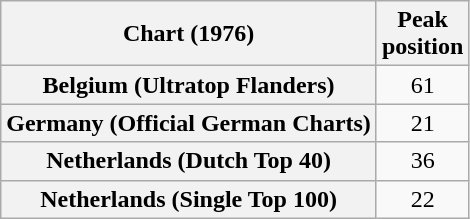<table class="wikitable sortable plainrowheaders" style="text-align:center">
<tr>
<th scope="col">Chart (1976)</th>
<th scope="col">Peak<br>position</th>
</tr>
<tr>
<th scope="row">Belgium (Ultratop Flanders)</th>
<td style="text-align:center;">61</td>
</tr>
<tr>
<th scope="row">Germany (Official German Charts)</th>
<td style="text-align:center;">21</td>
</tr>
<tr>
<th scope="row">Netherlands (Dutch Top 40)</th>
<td style="text-align:center;">36</td>
</tr>
<tr>
<th scope="row">Netherlands (Single Top 100)</th>
<td style="text-align:center;">22</td>
</tr>
</table>
